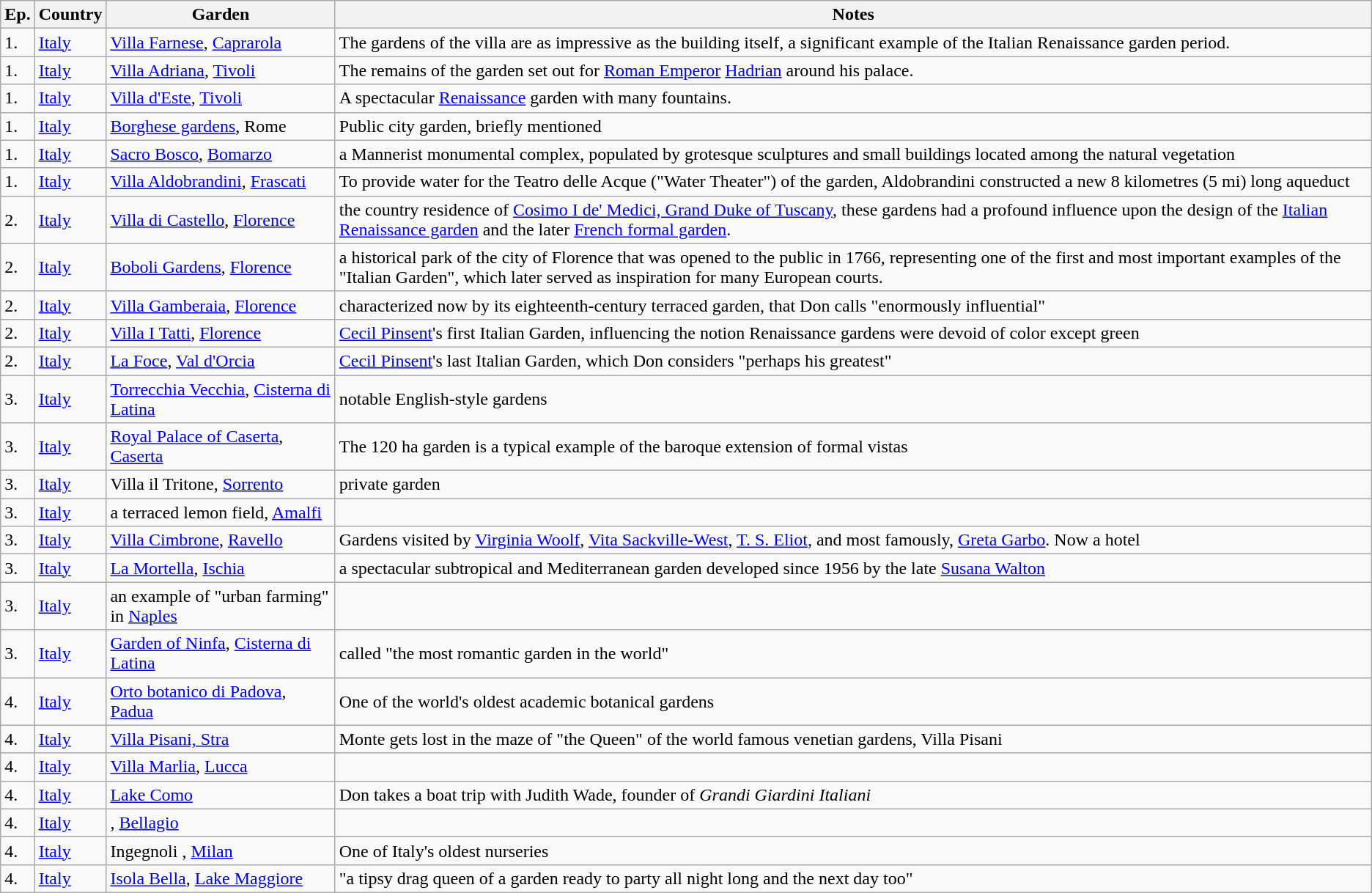<table class="wikitable">
<tr>
<th>Ep.</th>
<th>Country</th>
<th>Garden</th>
<th>Notes</th>
</tr>
<tr>
<td>1.</td>
<td> <a href='#'>Italy</a></td>
<td><a href='#'>Villa Farnese</a>, <a href='#'>Caprarola</a></td>
<td>The gardens of the villa are as impressive as the building itself, a significant example of the Italian Renaissance garden period.</td>
</tr>
<tr>
<td>1.</td>
<td> <a href='#'>Italy</a></td>
<td><a href='#'>Villa Adriana</a>, <a href='#'>Tivoli</a></td>
<td>The remains of the garden set out for <a href='#'>Roman Emperor</a> <a href='#'>Hadrian</a> around his palace.</td>
</tr>
<tr>
<td>1.</td>
<td> <a href='#'>Italy</a></td>
<td><a href='#'>Villa d'Este</a>, <a href='#'>Tivoli</a></td>
<td>A spectacular <a href='#'>Renaissance</a> garden with many fountains.  </td>
</tr>
<tr>
<td>1.</td>
<td> <a href='#'>Italy</a></td>
<td><a href='#'>Borghese gardens</a>, Rome</td>
<td>Public city garden, briefly mentioned</td>
</tr>
<tr>
<td>1.</td>
<td> <a href='#'>Italy</a></td>
<td><a href='#'>Sacro Bosco</a>, <a href='#'>Bomarzo</a></td>
<td>a Mannerist monumental complex, populated by grotesque sculptures and small buildings located among the natural vegetation</td>
</tr>
<tr>
<td>1.</td>
<td> <a href='#'>Italy</a></td>
<td><a href='#'>Villa Aldobrandini</a>, <a href='#'>Frascati</a></td>
<td>To provide water for the Teatro delle Acque ("Water Theater") of the garden, Aldobrandini constructed a new 8 kilometres (5 mi) long aqueduct</td>
</tr>
<tr>
<td>2.</td>
<td> <a href='#'>Italy</a></td>
<td><a href='#'>Villa di Castello</a>, <a href='#'>Florence</a></td>
<td>the country residence of <a href='#'>Cosimo I de' Medici, Grand Duke of Tuscany</a>, these gardens had a profound influence upon the design of the <a href='#'>Italian Renaissance garden</a> and the later <a href='#'>French formal garden</a>.</td>
</tr>
<tr>
<td>2.</td>
<td> <a href='#'>Italy</a></td>
<td><a href='#'>Boboli Gardens</a>, <a href='#'>Florence</a></td>
<td>a historical park of the city of Florence that was opened to the public in 1766, representing one of the first and most important examples of the "Italian Garden", which later served as inspiration for many European courts.</td>
</tr>
<tr>
<td>2.</td>
<td> <a href='#'>Italy</a></td>
<td><a href='#'>Villa Gamberaia</a>, <a href='#'>Florence</a></td>
<td>characterized now by its eighteenth-century terraced garden, that Don calls "enormously influential"</td>
</tr>
<tr>
<td>2.</td>
<td> <a href='#'>Italy</a></td>
<td><a href='#'>Villa I Tatti</a>, <a href='#'>Florence</a></td>
<td><a href='#'>Cecil Pinsent</a>'s first Italian Garden, influencing the notion Renaissance gardens were devoid of color except green</td>
</tr>
<tr>
<td>2.</td>
<td> <a href='#'>Italy</a></td>
<td><a href='#'>La Foce</a>, <a href='#'>Val d'Orcia</a></td>
<td><a href='#'>Cecil Pinsent</a>'s last Italian Garden, which Don considers "perhaps his greatest"</td>
</tr>
<tr>
<td>3.</td>
<td> <a href='#'>Italy</a></td>
<td><a href='#'>Torrecchia Vecchia</a>, <a href='#'>Cisterna di Latina</a></td>
<td>notable English-style gardens</td>
</tr>
<tr>
<td>3.</td>
<td> <a href='#'>Italy</a></td>
<td><a href='#'>Royal Palace of Caserta</a>, <a href='#'>Caserta</a></td>
<td>The 120 ha garden is a typical example of the baroque extension of formal vistas</td>
</tr>
<tr>
<td>3.</td>
<td> <a href='#'>Italy</a></td>
<td>Villa il Tritone, <a href='#'>Sorrento</a></td>
<td>private garden </td>
</tr>
<tr>
<td>3.</td>
<td> <a href='#'>Italy</a></td>
<td>a terraced lemon field, <a href='#'>Amalfi</a></td>
<td></td>
</tr>
<tr>
<td>3.</td>
<td> <a href='#'>Italy</a></td>
<td><a href='#'>Villa Cimbrone</a>, <a href='#'>Ravello</a></td>
<td>Gardens visited by <a href='#'>Virginia Woolf</a>, <a href='#'>Vita Sackville-West</a>, <a href='#'>T. S. Eliot</a>, and most famously, <a href='#'>Greta Garbo</a>. Now a hotel </td>
</tr>
<tr>
<td>3.</td>
<td> <a href='#'>Italy</a></td>
<td><a href='#'>La Mortella</a>, <a href='#'>Ischia</a></td>
<td>a spectacular subtropical and Mediterranean garden developed since 1956 by the late <a href='#'>Susana Walton</a> </td>
</tr>
<tr>
<td>3.</td>
<td> <a href='#'>Italy</a></td>
<td>an example of "urban farming" in <a href='#'>Naples</a></td>
<td></td>
</tr>
<tr>
<td>3.</td>
<td> <a href='#'>Italy</a></td>
<td><a href='#'>Garden of Ninfa</a>, <a href='#'>Cisterna di Latina</a></td>
<td>called "the most romantic garden in the world"</td>
</tr>
<tr>
<td>4.</td>
<td> <a href='#'>Italy</a></td>
<td><a href='#'>Orto botanico di Padova</a>, <a href='#'>Padua</a></td>
<td>One of the world's oldest academic botanical gardens</td>
</tr>
<tr>
<td>4.</td>
<td> <a href='#'>Italy</a></td>
<td><a href='#'>Villa Pisani, Stra</a></td>
<td>Monte gets lost in the maze of "the Queen" of the world famous venetian gardens, Villa Pisani</td>
</tr>
<tr>
<td>4.</td>
<td> <a href='#'>Italy</a></td>
<td><a href='#'>Villa Marlia</a>, <a href='#'>Lucca</a></td>
<td></td>
</tr>
<tr>
<td>4.</td>
<td> <a href='#'>Italy</a></td>
<td><a href='#'>Lake Como</a></td>
<td>Don takes a boat trip with Judith Wade, founder of <em>Grandi Giardini Italiani</em></td>
</tr>
<tr>
<td>4.</td>
<td> <a href='#'>Italy</a></td>
<td>, <a href='#'>Bellagio</a></td>
<td></td>
</tr>
<tr>
<td>4.</td>
<td> <a href='#'>Italy</a></td>
<td>Ingegnoli , <a href='#'>Milan</a></td>
<td>One of Italy's oldest nurseries</td>
</tr>
<tr>
<td>4.</td>
<td> <a href='#'>Italy</a></td>
<td><a href='#'>Isola Bella</a>, <a href='#'>Lake Maggiore</a></td>
<td>"a tipsy drag queen of a garden ready to party all night long and the next day too"</td>
</tr>
</table>
